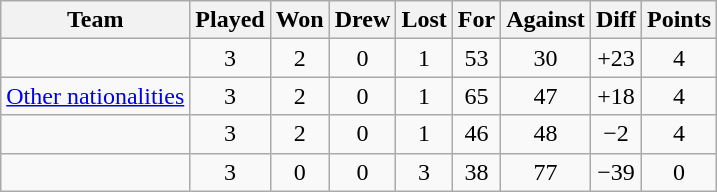<table class="wikitable" style="text-align:center">
<tr>
<th>Team</th>
<th>Played</th>
<th>Won</th>
<th>Drew</th>
<th>Lost</th>
<th>For</th>
<th>Against</th>
<th>Diff</th>
<th>Points</th>
</tr>
<tr>
<td align=left></td>
<td>3</td>
<td>2</td>
<td>0</td>
<td>1</td>
<td>53</td>
<td>30</td>
<td>+23</td>
<td>4</td>
</tr>
<tr>
<td align=left> <a href='#'>Other nationalities</a></td>
<td>3</td>
<td>2</td>
<td>0</td>
<td>1</td>
<td>65</td>
<td>47</td>
<td>+18</td>
<td>4</td>
</tr>
<tr>
<td align=left></td>
<td>3</td>
<td>2</td>
<td>0</td>
<td>1</td>
<td>46</td>
<td>48</td>
<td>−2</td>
<td>4</td>
</tr>
<tr>
<td align=left></td>
<td>3</td>
<td>0</td>
<td>0</td>
<td>3</td>
<td>38</td>
<td>77</td>
<td>−39</td>
<td>0</td>
</tr>
</table>
